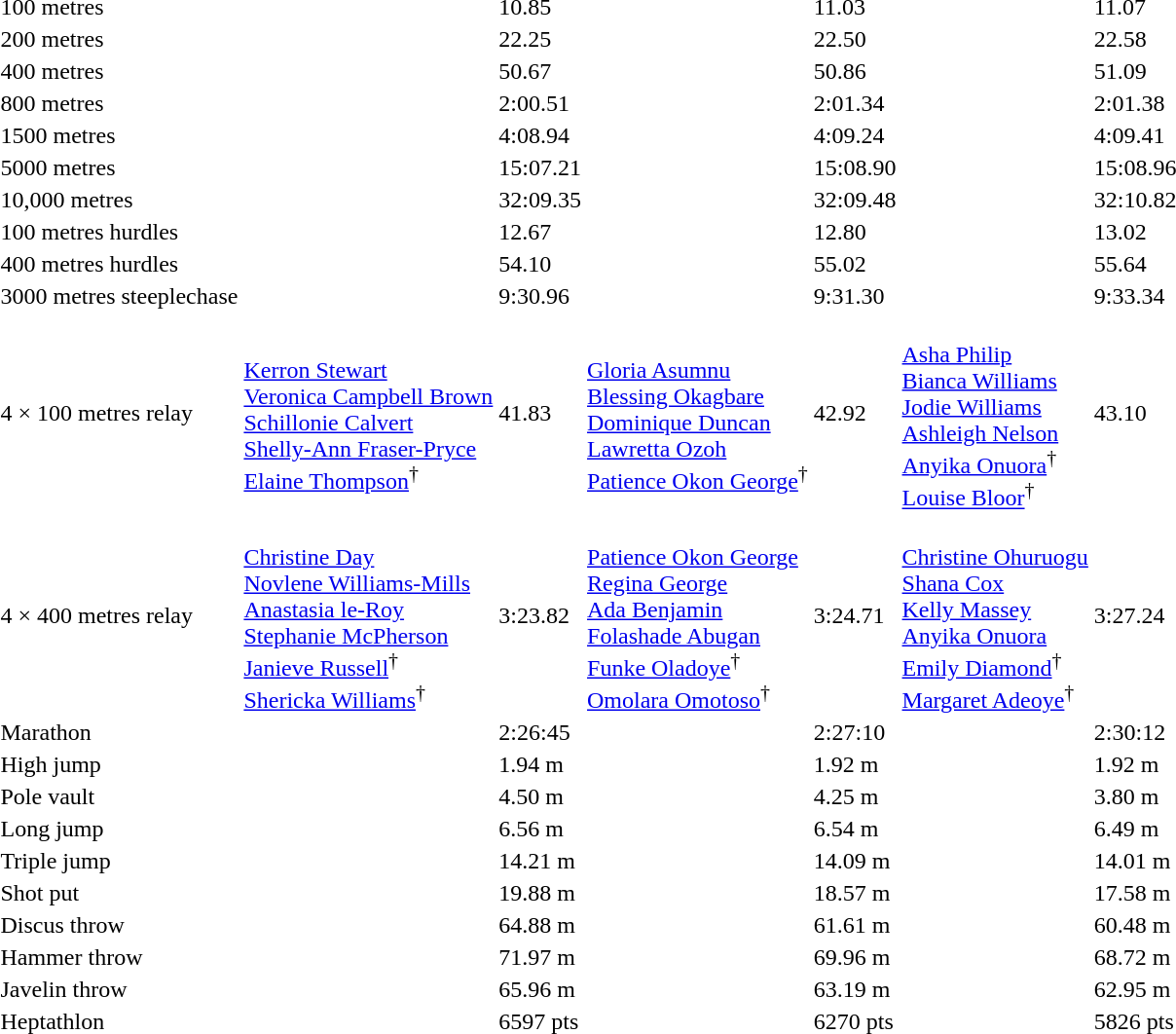<table>
<tr>
<td>100 metres<br></td>
<td></td>
<td>10.85<br></td>
<td></td>
<td>11.03</td>
<td></td>
<td>11.07</td>
</tr>
<tr>
<td>200 metres<br></td>
<td></td>
<td>22.25</td>
<td></td>
<td>22.50</td>
<td></td>
<td>22.58</td>
</tr>
<tr>
<td>400 metres<br></td>
<td></td>
<td>50.67</td>
<td></td>
<td>50.86</td>
<td></td>
<td>51.09</td>
</tr>
<tr>
<td>800 metres<br></td>
<td></td>
<td>2:00.51</td>
<td></td>
<td>2:01.34</td>
<td></td>
<td>2:01.38</td>
</tr>
<tr>
<td>1500 metres<br></td>
<td></td>
<td>4:08.94</td>
<td></td>
<td>4:09.24</td>
<td></td>
<td>4:09.41</td>
</tr>
<tr>
<td>5000 metres<br></td>
<td></td>
<td>15:07.21</td>
<td></td>
<td>15:08.90</td>
<td></td>
<td>15:08.96</td>
</tr>
<tr>
<td>10,000 metres<br></td>
<td></td>
<td>32:09.35</td>
<td></td>
<td>32:09.48</td>
<td></td>
<td>32:10.82</td>
</tr>
<tr>
<td>100 metres hurdles<br></td>
<td></td>
<td>12.67</td>
<td></td>
<td>12.80</td>
<td></td>
<td>13.02</td>
</tr>
<tr>
<td>400 metres hurdles<br></td>
<td></td>
<td>54.10</td>
<td></td>
<td>55.02</td>
<td></td>
<td>55.64</td>
</tr>
<tr>
<td>3000 metres steeplechase<br></td>
<td></td>
<td>9:30.96</td>
<td></td>
<td>9:31.30</td>
<td></td>
<td>9:33.34</td>
</tr>
<tr>
<td>4 × 100 metres relay<br></td>
<td><br><a href='#'>Kerron Stewart</a><br><a href='#'>Veronica Campbell Brown</a><br><a href='#'>Schillonie Calvert</a><br><a href='#'>Shelly-Ann Fraser-Pryce</a><br><a href='#'>Elaine Thompson</a><sup>†</sup></td>
<td>41.83 <br></td>
<td><br><a href='#'>Gloria Asumnu</a><br><a href='#'>Blessing Okagbare</a><br><a href='#'>Dominique Duncan</a><br><a href='#'>Lawretta Ozoh</a><br><a href='#'>Patience Okon George</a><sup>†</sup></td>
<td>42.92</td>
<td><br><a href='#'>Asha Philip</a><br><a href='#'>Bianca Williams</a><br><a href='#'>Jodie Williams</a><br><a href='#'>Ashleigh Nelson</a><br><a href='#'>Anyika Onuora</a><sup>†</sup><br><a href='#'>Louise Bloor</a><sup>†</sup></td>
<td>43.10</td>
</tr>
<tr>
<td>4 × 400 metres relay<br> </td>
<td><br><a href='#'>Christine Day</a><br><a href='#'>Novlene Williams-Mills</a><br><a href='#'>Anastasia le-Roy</a><br><a href='#'>Stephanie McPherson</a><br><a href='#'>Janieve Russell</a><sup>†</sup><br><a href='#'>Shericka Williams</a><sup>†</sup></td>
<td>3:23.82 <br></td>
<td><br><a href='#'>Patience Okon George</a><br><a href='#'>Regina George</a><br><a href='#'>Ada Benjamin</a><br><a href='#'>Folashade Abugan</a><br><a href='#'>Funke Oladoye</a><sup>†</sup><br><a href='#'>Omolara Omotoso</a><sup>†</sup></td>
<td>3:24.71</td>
<td><br><a href='#'>Christine Ohuruogu</a><br><a href='#'>Shana Cox</a><br><a href='#'>Kelly Massey</a><br><a href='#'>Anyika Onuora</a><br><a href='#'>Emily Diamond</a><sup>†</sup><br><a href='#'>Margaret Adeoye</a><sup>†</sup></td>
<td>3:27.24</td>
</tr>
<tr>
<td>Marathon<br></td>
<td></td>
<td>2:26:45</td>
<td></td>
<td>2:27:10</td>
<td></td>
<td>2:30:12<br></td>
</tr>
<tr>
<td>High jump<br></td>
<td></td>
<td>1.94 m</td>
<td></td>
<td>1.92 m <br></td>
<td></td>
<td>1.92 m</td>
</tr>
<tr>
<td>Pole vault<br></td>
<td></td>
<td>4.50 m</td>
<td></td>
<td>4.25 m</td>
<td><br></td>
<td>3.80 m</td>
</tr>
<tr>
<td>Long jump<br></td>
<td></td>
<td>6.56 m</td>
<td></td>
<td>6.54 m</td>
<td></td>
<td>6.49 m</td>
</tr>
<tr>
<td>Triple jump<br></td>
<td></td>
<td>14.21 m</td>
<td></td>
<td>14.09 m</td>
<td></td>
<td>14.01 m</td>
</tr>
<tr>
<td>Shot put<br></td>
<td></td>
<td>19.88 m</td>
<td></td>
<td>18.57 m</td>
<td></td>
<td>17.58 m</td>
</tr>
<tr>
<td>Discus throw<br></td>
<td></td>
<td>64.88 m</td>
<td></td>
<td>61.61 m</td>
<td></td>
<td>60.48 m</td>
</tr>
<tr>
<td>Hammer throw<br></td>
<td></td>
<td>71.97 m<br></td>
<td></td>
<td>69.96 m</td>
<td></td>
<td>68.72 m</td>
</tr>
<tr>
<td>Javelin throw<br></td>
<td></td>
<td>65.96 m </td>
<td></td>
<td>63.19 m</td>
<td></td>
<td>62.95 m</td>
</tr>
<tr>
<td>Heptathlon<br></td>
<td></td>
<td>6597 pts</td>
<td></td>
<td>6270 pts</td>
<td></td>
<td>5826 pts</td>
</tr>
</table>
